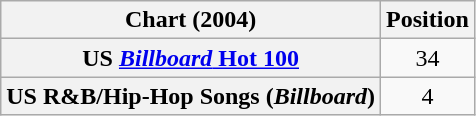<table class="wikitable plainrowheaders" style="text-align:center">
<tr>
<th>Chart (2004)</th>
<th>Position</th>
</tr>
<tr>
<th scope="row">US <a href='#'><em>Billboard</em> Hot 100</a></th>
<td>34</td>
</tr>
<tr>
<th scope="row">US R&B/Hip-Hop Songs (<em>Billboard</em>)</th>
<td>4</td>
</tr>
</table>
